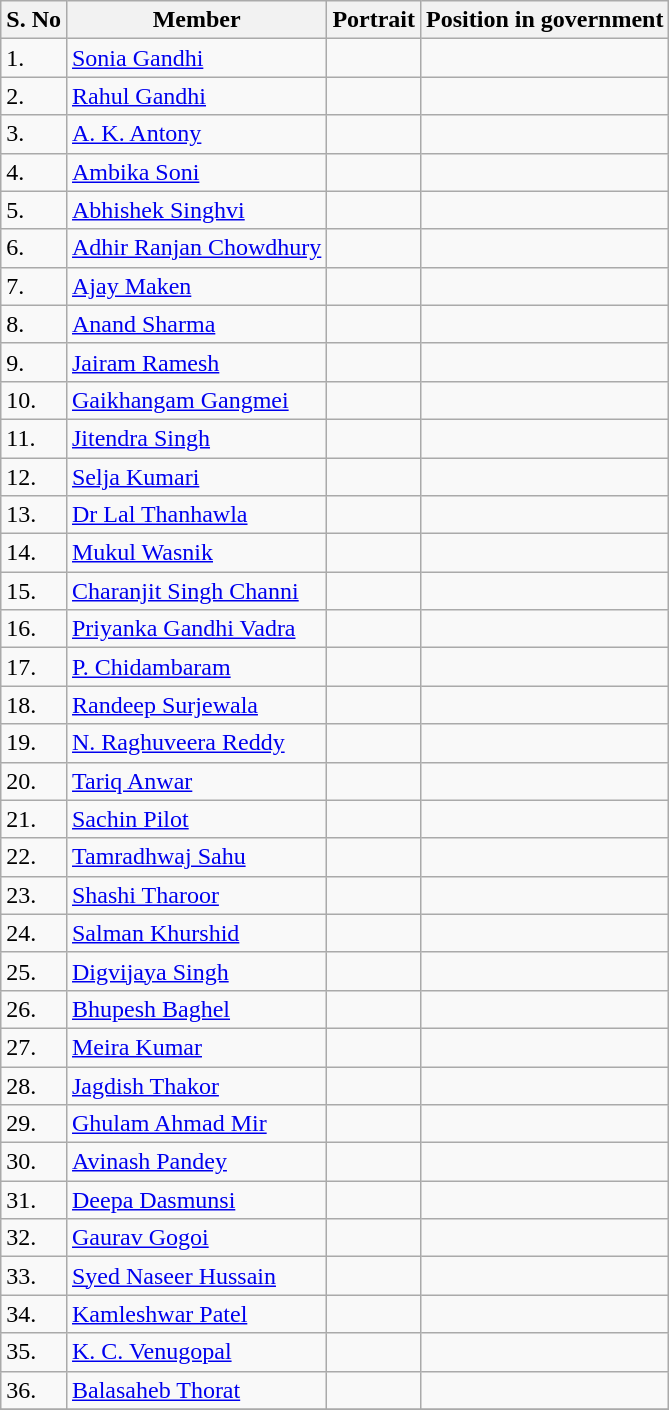<table class="sortable wikitable">
<tr>
<th>S. No</th>
<th>Member</th>
<th>Portrait</th>
<th>Position in government</th>
</tr>
<tr>
<td>1.</td>
<td><a href='#'>Sonia Gandhi</a></td>
<td></td>
<td></td>
</tr>
<tr>
<td>2.</td>
<td><a href='#'>Rahul Gandhi</a></td>
<td></td>
<td></td>
</tr>
<tr>
<td>3.</td>
<td><a href='#'>A. K. Antony</a></td>
<td></td>
<td></td>
</tr>
<tr>
<td>4.</td>
<td><a href='#'>Ambika Soni</a></td>
<td></td>
<td></td>
</tr>
<tr>
<td>5.</td>
<td><a href='#'>Abhishek Singhvi</a></td>
<td></td>
<td></td>
</tr>
<tr>
<td>6.</td>
<td><a href='#'>Adhir Ranjan Chowdhury</a></td>
<td></td>
<td></td>
</tr>
<tr>
<td>7.</td>
<td><a href='#'>Ajay Maken</a></td>
<td></td>
<td></td>
</tr>
<tr>
<td>8.</td>
<td><a href='#'>Anand Sharma</a></td>
<td></td>
<td></td>
</tr>
<tr>
<td>9.</td>
<td><a href='#'>Jairam Ramesh</a></td>
<td></td>
<td></td>
</tr>
<tr>
<td>10.</td>
<td><a href='#'>Gaikhangam Gangmei</a></td>
<td></td>
<td></td>
</tr>
<tr>
<td>11.</td>
<td><a href='#'>Jitendra Singh</a></td>
<td></td>
<td></td>
</tr>
<tr>
<td>12.</td>
<td><a href='#'>Selja Kumari</a></td>
<td></td>
<td></td>
</tr>
<tr>
<td>13.</td>
<td><a href='#'>Dr Lal Thanhawla</a></td>
<td></td>
<td></td>
</tr>
<tr>
<td>14.</td>
<td><a href='#'>Mukul Wasnik</a></td>
<td></td>
<td></td>
</tr>
<tr>
<td>15.</td>
<td><a href='#'>Charanjit Singh Channi</a></td>
<td></td>
<td></td>
</tr>
<tr>
<td>16.</td>
<td><a href='#'>Priyanka Gandhi Vadra</a></td>
<td></td>
<td></td>
</tr>
<tr>
<td>17.</td>
<td><a href='#'>P. Chidambaram</a></td>
<td></td>
<td></td>
</tr>
<tr>
<td>18.</td>
<td><a href='#'>Randeep Surjewala</a></td>
<td></td>
<td></td>
</tr>
<tr>
<td>19.</td>
<td><a href='#'>N. Raghuveera Reddy</a></td>
<td></td>
<td></td>
</tr>
<tr>
<td>20.</td>
<td><a href='#'>Tariq Anwar</a></td>
<td></td>
<td></td>
</tr>
<tr>
<td>21.</td>
<td><a href='#'>Sachin Pilot</a></td>
<td></td>
<td></td>
</tr>
<tr>
<td>22.</td>
<td><a href='#'>Tamradhwaj Sahu</a></td>
<td></td>
<td></td>
</tr>
<tr>
<td>23.</td>
<td><a href='#'>Shashi Tharoor</a></td>
<td></td>
<td></td>
</tr>
<tr>
<td>24.</td>
<td><a href='#'>Salman Khurshid</a></td>
<td></td>
<td></td>
</tr>
<tr>
<td>25.</td>
<td><a href='#'>Digvijaya Singh</a></td>
<td></td>
<td></td>
</tr>
<tr>
<td>26.</td>
<td><a href='#'>Bhupesh Baghel</a></td>
<td></td>
<td></td>
</tr>
<tr>
<td>27.</td>
<td><a href='#'>Meira Kumar</a></td>
<td></td>
<td></td>
</tr>
<tr>
<td>28.</td>
<td><a href='#'>Jagdish Thakor</a></td>
<td></td>
<td></td>
</tr>
<tr>
<td>29.</td>
<td><a href='#'>Ghulam Ahmad Mir</a></td>
<td></td>
<td></td>
</tr>
<tr>
<td>30.</td>
<td><a href='#'>Avinash Pandey</a></td>
<td></td>
<td></td>
</tr>
<tr>
<td>31.</td>
<td><a href='#'>Deepa Dasmunsi</a></td>
<td></td>
<td></td>
</tr>
<tr>
<td>32.</td>
<td><a href='#'>Gaurav Gogoi</a></td>
<td></td>
<td></td>
</tr>
<tr>
<td>33.</td>
<td><a href='#'>Syed Naseer Hussain</a></td>
<td></td>
<td></td>
</tr>
<tr>
<td>34.</td>
<td><a href='#'>Kamleshwar Patel</a></td>
<td></td>
<td></td>
</tr>
<tr>
<td>35.</td>
<td><a href='#'>K. C. Venugopal</a></td>
<td></td>
<td></td>
</tr>
<tr>
<td>36.</td>
<td><a href='#'>Balasaheb Thorat</a></td>
<td></td>
<td></td>
</tr>
<tr>
</tr>
</table>
